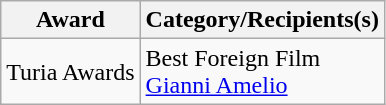<table class="wikitable">
<tr>
<th>Award</th>
<th>Category/Recipients(s)</th>
</tr>
<tr>
<td>Turia Awards</td>
<td>Best Foreign Film<br><a href='#'>Gianni Amelio</a></td>
</tr>
</table>
